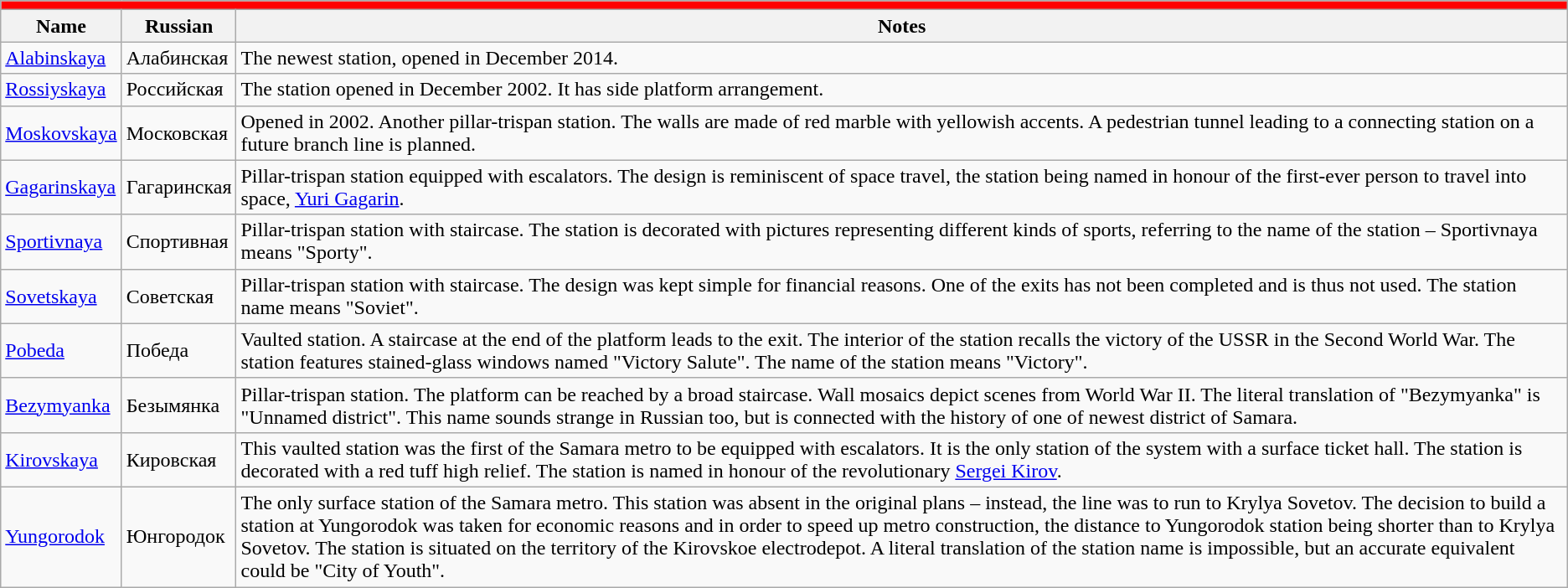<table class="wikitable">
<tr>
<th colspan="3" style="background:#ff0000"></th>
</tr>
<tr>
<th>Name</th>
<th>Russian</th>
<th>Notes</th>
</tr>
<tr>
<td><a href='#'>Alabinskaya</a></td>
<td>Алабинская</td>
<td>The newest station, opened in December 2014.</td>
</tr>
<tr>
<td><a href='#'>Rossiyskaya</a></td>
<td>Российская</td>
<td>The station opened in December 2002. It has side platform arrangement.</td>
</tr>
<tr>
<td><a href='#'>Moskovskaya</a></td>
<td>Московская</td>
<td>Opened in 2002. Another pillar-trispan station. The walls are made of red marble with yellowish accents. A pedestrian tunnel leading to a connecting station on a future branch line is planned.</td>
</tr>
<tr>
<td><a href='#'>Gagarinskaya</a></td>
<td>Гагаринская</td>
<td>Pillar-trispan station equipped with escalators. The design is reminiscent of space travel, the station being named in honour of the first-ever person to travel into space, <a href='#'>Yuri Gagarin</a>.</td>
</tr>
<tr>
<td><a href='#'>Sportivnaya</a></td>
<td>Спортивная</td>
<td>Pillar-trispan station with staircase. The station is decorated with pictures representing different kinds of sports, referring to the name of the station – Sportivnaya means "Sporty".</td>
</tr>
<tr>
<td><a href='#'>Sovetskaya</a></td>
<td>Советская</td>
<td>Pillar-trispan station with staircase. The design was kept simple for financial reasons. One of the exits has not been completed and is thus not used. The station name means "Soviet".</td>
</tr>
<tr>
<td><a href='#'>Pobeda</a></td>
<td>Победа</td>
<td>Vaulted station. A staircase at the end of the platform leads to the exit. The interior of the station recalls the victory of the USSR in the Second World War. The station features stained-glass windows named "Victory Salute". The name of the station means "Victory".</td>
</tr>
<tr>
<td><a href='#'>Bezymyanka</a></td>
<td>Безымянка</td>
<td>Pillar-trispan station. The platform can be reached by a broad staircase. Wall mosaics depict scenes from World War II. The literal translation of "Bezymyanka" is "Unnamed district". This name sounds strange in Russian too, but is connected with the history of one of newest district of Samara.</td>
</tr>
<tr>
<td><a href='#'>Kirovskaya</a></td>
<td>Кировская</td>
<td>This vaulted station was the first of the Samara metro to be equipped with escalators. It is the only station of the system with a surface ticket hall. The station is decorated with a red tuff high relief. The station is named in honour of the revolutionary <a href='#'>Sergei Kirov</a>.</td>
</tr>
<tr>
<td><a href='#'>Yungorodok</a></td>
<td>Юнгородок</td>
<td>The only surface station of the Samara metro. This station was absent in the original plans – instead, the line was to run to Krylya Sovetov. The decision to build a station at Yungorodok was taken for economic reasons and in order to speed up metro construction, the distance to Yungorodok station being shorter than to Krylya Sovetov. The station is situated on the territory of the Kirovskoe electrodepot. A literal translation of the station name is impossible, but an accurate equivalent could be "City of Youth".</td>
</tr>
</table>
